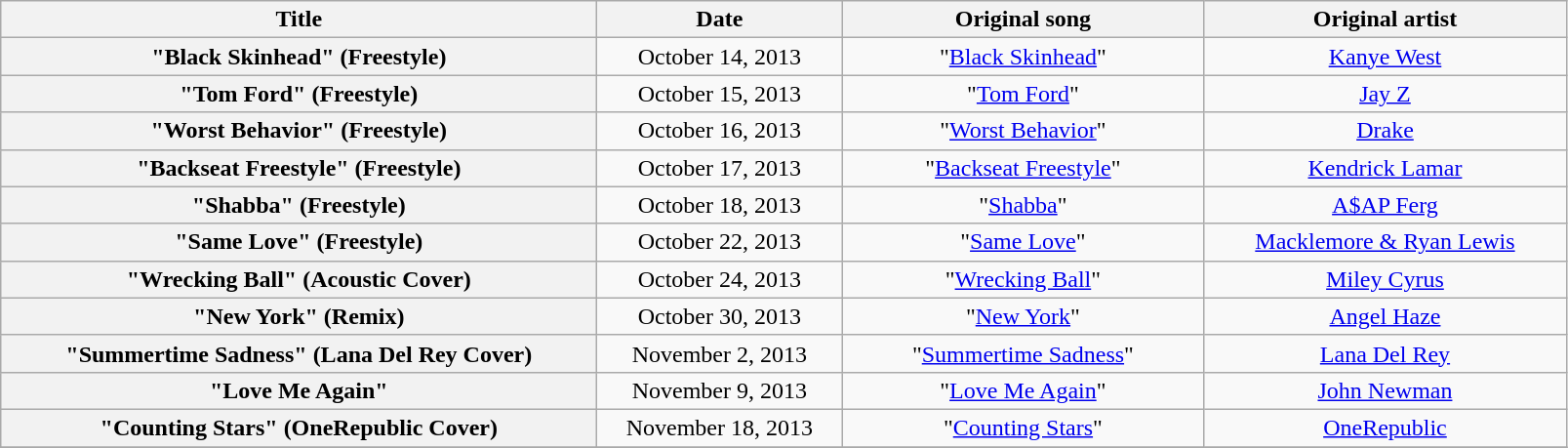<table class="wikitable plainrowheaders" style="text-align:center;">
<tr>
<th scope="col" style="width:25em;">Title</th>
<th scope="col" style="width:10em;">Date</th>
<th scope="col" style="width:15em;">Original song</th>
<th scope="col" style="width:15em;">Original artist</th>
</tr>
<tr>
<th scope="row">"Black Skinhead" (Freestyle)</th>
<td>October 14, 2013</td>
<td>"<a href='#'>Black Skinhead</a>"</td>
<td><a href='#'>Kanye West</a></td>
</tr>
<tr>
<th scope="row">"Tom Ford" (Freestyle)</th>
<td>October 15, 2013</td>
<td>"<a href='#'>Tom Ford</a>"</td>
<td><a href='#'>Jay Z</a></td>
</tr>
<tr>
<th scope="row">"Worst Behavior" (Freestyle)</th>
<td>October 16, 2013</td>
<td>"<a href='#'>Worst Behavior</a>"</td>
<td><a href='#'>Drake</a></td>
</tr>
<tr>
<th scope="row">"Backseat Freestyle" (Freestyle)</th>
<td>October 17, 2013</td>
<td>"<a href='#'>Backseat Freestyle</a>"</td>
<td><a href='#'>Kendrick Lamar</a></td>
</tr>
<tr>
<th scope="row">"Shabba" (Freestyle)</th>
<td>October 18, 2013</td>
<td>"<a href='#'>Shabba</a>"</td>
<td><a href='#'>A$AP Ferg</a></td>
</tr>
<tr>
<th scope="row">"Same Love" (Freestyle)</th>
<td>October 22, 2013</td>
<td>"<a href='#'>Same Love</a>"</td>
<td><a href='#'>Macklemore & Ryan Lewis</a></td>
</tr>
<tr>
<th scope="row">"Wrecking Ball" (Acoustic Cover)</th>
<td>October 24, 2013</td>
<td>"<a href='#'>Wrecking Ball</a>"</td>
<td><a href='#'>Miley Cyrus</a></td>
</tr>
<tr>
<th scope="row">"New York" (Remix)</th>
<td>October 30, 2013</td>
<td>"<a href='#'>New York</a>"</td>
<td><a href='#'>Angel Haze</a></td>
</tr>
<tr>
<th scope="row">"Summertime Sadness" (Lana Del Rey Cover)</th>
<td>November 2, 2013</td>
<td>"<a href='#'>Summertime Sadness</a>"</td>
<td><a href='#'>Lana Del Rey</a></td>
</tr>
<tr>
<th scope="row">"Love Me Again"</th>
<td>November 9, 2013</td>
<td>"<a href='#'>Love Me Again</a>"</td>
<td><a href='#'>John Newman</a></td>
</tr>
<tr>
<th scope="row">"Counting Stars" (OneRepublic Cover)</th>
<td>November 18, 2013</td>
<td>"<a href='#'>Counting Stars</a>"</td>
<td><a href='#'>OneRepublic</a></td>
</tr>
<tr>
</tr>
</table>
